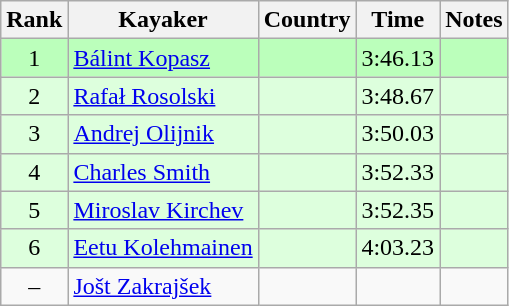<table class="wikitable" style="text-align:center">
<tr>
<th>Rank</th>
<th>Kayaker</th>
<th>Country</th>
<th>Time</th>
<th>Notes</th>
</tr>
<tr bgcolor=bbffbb>
<td>1</td>
<td align="left"><a href='#'>Bálint Kopasz</a></td>
<td align="left"></td>
<td>3:46.13</td>
<td></td>
</tr>
<tr bgcolor=ddffdd>
<td>2</td>
<td align="left"><a href='#'>Rafał Rosolski</a></td>
<td align="left"></td>
<td>3:48.67</td>
<td></td>
</tr>
<tr bgcolor=ddffdd>
<td>3</td>
<td align="left"><a href='#'>Andrej Olijnik</a></td>
<td align="left"></td>
<td>3:50.03</td>
<td></td>
</tr>
<tr bgcolor=ddffdd>
<td>4</td>
<td align="left"><a href='#'>Charles Smith</a></td>
<td align="left"></td>
<td>3:52.33</td>
<td></td>
</tr>
<tr bgcolor=ddffdd>
<td>5</td>
<td align="left"><a href='#'>Miroslav Kirchev</a></td>
<td align="left"></td>
<td>3:52.35</td>
<td></td>
</tr>
<tr bgcolor=ddffdd>
<td>6</td>
<td align="left"><a href='#'>Eetu Kolehmainen</a></td>
<td align="left"></td>
<td>4:03.23</td>
<td></td>
</tr>
<tr>
<td>–</td>
<td align="left"><a href='#'>Jošt Zakrajšek</a></td>
<td align="left"></td>
<td></td>
<td></td>
</tr>
</table>
